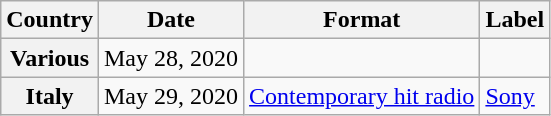<table class="wikitable plainrowheaders">
<tr>
<th>Country</th>
<th>Date</th>
<th>Format</th>
<th>Label</th>
</tr>
<tr>
<th scope="row">Various</th>
<td>May 28, 2020</td>
<td></td>
<td></td>
</tr>
<tr>
<th scope="row">Italy</th>
<td>May 29, 2020</td>
<td><a href='#'>Contemporary hit radio</a></td>
<td><a href='#'>Sony</a></td>
</tr>
</table>
